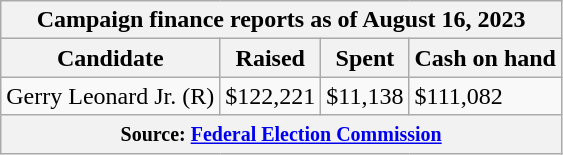<table class="wikitable sortable">
<tr>
<th colspan=4>Campaign finance reports as of August 16, 2023</th>
</tr>
<tr style="text-align:center;">
<th>Candidate</th>
<th>Raised</th>
<th>Spent</th>
<th>Cash on hand</th>
</tr>
<tr>
<td>Gerry Leonard Jr. (R)</td>
<td>$122,221</td>
<td>$11,138</td>
<td>$111,082</td>
</tr>
<tr>
<th colspan="4"><small>Source: <a href='#'>Federal Election Commission</a></small></th>
</tr>
</table>
